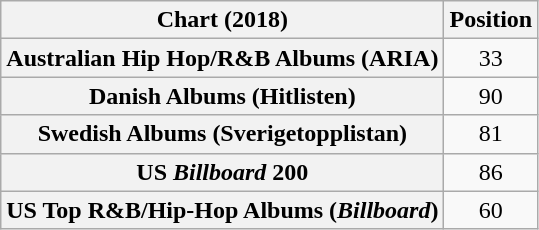<table class="wikitable sortable plainrowheaders" style="text-align:center">
<tr>
<th scope="col">Chart (2018)</th>
<th scope="col">Position</th>
</tr>
<tr>
<th scope="row">Australian Hip Hop/R&B Albums (ARIA)</th>
<td>33</td>
</tr>
<tr>
<th scope="row">Danish Albums (Hitlisten)</th>
<td>90</td>
</tr>
<tr>
<th scope="row">Swedish Albums (Sverigetopplistan)</th>
<td>81</td>
</tr>
<tr>
<th scope="row">US <em>Billboard</em> 200</th>
<td>86</td>
</tr>
<tr>
<th scope="row">US Top R&B/Hip-Hop Albums (<em>Billboard</em>)</th>
<td>60</td>
</tr>
</table>
